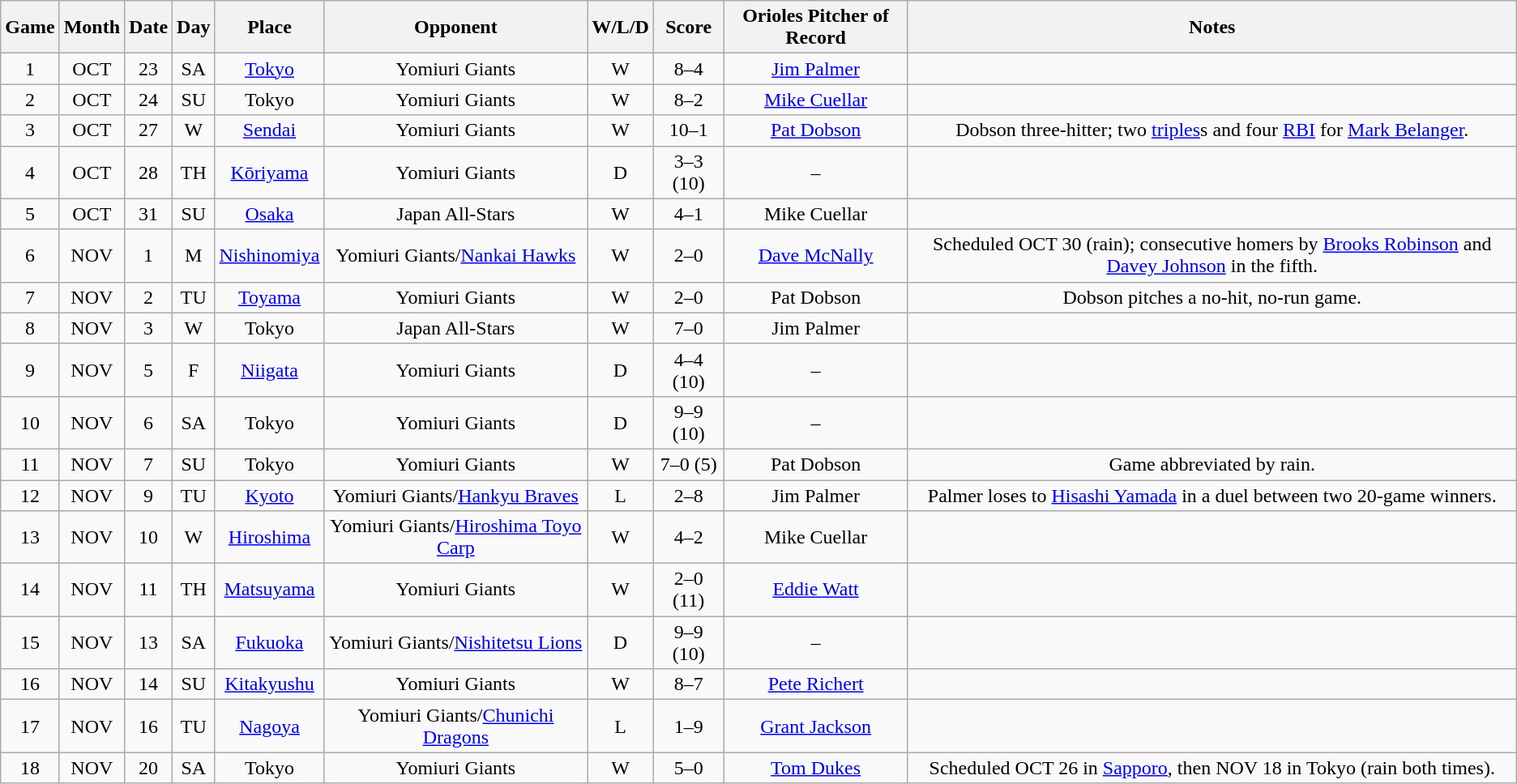<table class="wikitable" style="text-align: center;">
<tr>
<th>Game</th>
<th>Month</th>
<th>Date</th>
<th>Day</th>
<th>Place</th>
<th>Opponent</th>
<th>W/L/D</th>
<th>Score</th>
<th>Orioles Pitcher of Record</th>
<th>Notes</th>
</tr>
<tr>
<td>1</td>
<td>OCT</td>
<td>23</td>
<td>SA</td>
<td><a href='#'>Tokyo</a></td>
<td>Yomiuri Giants</td>
<td>W</td>
<td>8–4</td>
<td><a href='#'>Jim Palmer</a></td>
<td></td>
</tr>
<tr>
<td>2</td>
<td>OCT</td>
<td>24</td>
<td>SU</td>
<td>Tokyo</td>
<td>Yomiuri Giants</td>
<td>W</td>
<td>8–2</td>
<td><a href='#'>Mike Cuellar</a></td>
<td></td>
</tr>
<tr>
<td>3</td>
<td>OCT</td>
<td>27</td>
<td>W</td>
<td><a href='#'>Sendai</a></td>
<td>Yomiuri Giants</td>
<td>W</td>
<td>10–1</td>
<td><a href='#'>Pat Dobson</a></td>
<td>Dobson three-hitter; two <a href='#'>triples</a>s and four <a href='#'>RBI</a> for <a href='#'>Mark Belanger</a>.</td>
</tr>
<tr>
<td>4</td>
<td>OCT</td>
<td>28</td>
<td>TH</td>
<td><a href='#'>Kōriyama</a></td>
<td>Yomiuri Giants</td>
<td>D</td>
<td>3–3 (10)</td>
<td>–</td>
<td></td>
</tr>
<tr>
<td>5</td>
<td>OCT</td>
<td>31</td>
<td>SU</td>
<td><a href='#'>Osaka</a></td>
<td>Japan All-Stars</td>
<td>W</td>
<td>4–1</td>
<td>Mike Cuellar</td>
<td></td>
</tr>
<tr>
<td>6</td>
<td>NOV</td>
<td>1</td>
<td>M</td>
<td><a href='#'>Nishinomiya</a></td>
<td>Yomiuri Giants/<a href='#'>Nankai Hawks</a></td>
<td>W</td>
<td>2–0</td>
<td><a href='#'>Dave McNally</a></td>
<td>Scheduled OCT 30 (rain); consecutive homers by <a href='#'>Brooks Robinson</a> and <a href='#'>Davey Johnson</a> in the fifth.</td>
</tr>
<tr>
<td>7</td>
<td>NOV</td>
<td>2</td>
<td>TU</td>
<td><a href='#'>Toyama</a></td>
<td>Yomiuri Giants</td>
<td>W</td>
<td>2–0</td>
<td>Pat Dobson</td>
<td>Dobson pitches a no-hit, no-run game.</td>
</tr>
<tr>
<td>8</td>
<td>NOV</td>
<td>3</td>
<td>W</td>
<td>Tokyo</td>
<td>Japan All-Stars</td>
<td>W</td>
<td>7–0</td>
<td>Jim Palmer</td>
<td></td>
</tr>
<tr>
<td>9</td>
<td>NOV</td>
<td>5</td>
<td>F</td>
<td><a href='#'>Niigata</a></td>
<td>Yomiuri Giants</td>
<td>D</td>
<td>4–4 (10)</td>
<td>–</td>
<td></td>
</tr>
<tr>
<td>10</td>
<td>NOV</td>
<td>6</td>
<td>SA</td>
<td>Tokyo</td>
<td>Yomiuri Giants</td>
<td>D</td>
<td>9–9 (10)</td>
<td>–</td>
<td></td>
</tr>
<tr>
<td>11</td>
<td>NOV</td>
<td>7</td>
<td>SU</td>
<td>Tokyo</td>
<td>Yomiuri Giants</td>
<td>W</td>
<td>7–0 (5)</td>
<td>Pat Dobson</td>
<td>Game abbreviated by rain.</td>
</tr>
<tr>
<td>12</td>
<td>NOV</td>
<td>9</td>
<td>TU</td>
<td><a href='#'>Kyoto</a></td>
<td>Yomiuri Giants/<a href='#'>Hankyu Braves</a></td>
<td>L</td>
<td>2–8</td>
<td>Jim Palmer</td>
<td>Palmer loses to <a href='#'>Hisashi Yamada</a> in a duel between two 20-game winners.</td>
</tr>
<tr>
<td>13</td>
<td>NOV</td>
<td>10</td>
<td>W</td>
<td><a href='#'>Hiroshima</a></td>
<td>Yomiuri Giants/<a href='#'>Hiroshima Toyo Carp</a></td>
<td>W</td>
<td>4–2</td>
<td>Mike Cuellar</td>
<td></td>
</tr>
<tr>
<td>14</td>
<td>NOV</td>
<td>11</td>
<td>TH</td>
<td><a href='#'>Matsuyama</a></td>
<td>Yomiuri Giants</td>
<td>W</td>
<td>2–0 (11)</td>
<td><a href='#'>Eddie Watt</a></td>
<td></td>
</tr>
<tr>
<td>15</td>
<td>NOV</td>
<td>13</td>
<td>SA</td>
<td><a href='#'>Fukuoka</a></td>
<td>Yomiuri Giants/<a href='#'>Nishitetsu Lions</a></td>
<td>D</td>
<td>9–9 (10)</td>
<td>–</td>
<td></td>
</tr>
<tr>
<td>16</td>
<td>NOV</td>
<td>14</td>
<td>SU</td>
<td><a href='#'>Kitakyushu</a></td>
<td>Yomiuri Giants</td>
<td>W</td>
<td>8–7</td>
<td><a href='#'>Pete Richert</a></td>
<td></td>
</tr>
<tr>
<td>17</td>
<td>NOV</td>
<td>16</td>
<td>TU</td>
<td><a href='#'>Nagoya</a></td>
<td>Yomiuri Giants/<a href='#'>Chunichi Dragons</a></td>
<td>L</td>
<td>1–9</td>
<td><a href='#'>Grant Jackson</a></td>
<td></td>
</tr>
<tr>
<td>18</td>
<td>NOV</td>
<td>20</td>
<td>SA</td>
<td>Tokyo</td>
<td>Yomiuri Giants</td>
<td>W</td>
<td>5–0</td>
<td><a href='#'>Tom Dukes</a></td>
<td>Scheduled OCT 26 in <a href='#'>Sapporo</a>, then NOV 18 in Tokyo (rain both times).</td>
</tr>
</table>
